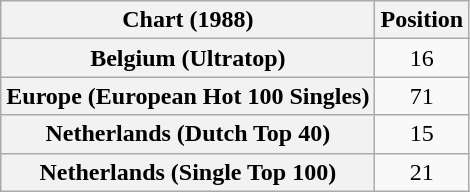<table class="wikitable sortable plainrowheaders" style="text-align:center">
<tr>
<th>Chart (1988)</th>
<th>Position</th>
</tr>
<tr>
<th scope="row">Belgium (Ultratop)</th>
<td>16</td>
</tr>
<tr>
<th scope="row">Europe (European Hot 100 Singles)</th>
<td>71</td>
</tr>
<tr>
<th scope="row">Netherlands (Dutch Top 40)</th>
<td>15</td>
</tr>
<tr>
<th scope="row">Netherlands (Single Top 100)</th>
<td>21</td>
</tr>
</table>
